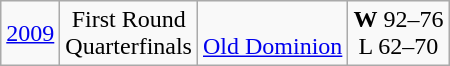<table class="wikitable">
<tr align="center">
<td><a href='#'>2009</a></td>
<td>First Round<br>Quarterfinals</td>
<td><br><a href='#'>Old Dominion</a></td>
<td><strong>W</strong> 92–76<br>L 62–70</td>
</tr>
</table>
